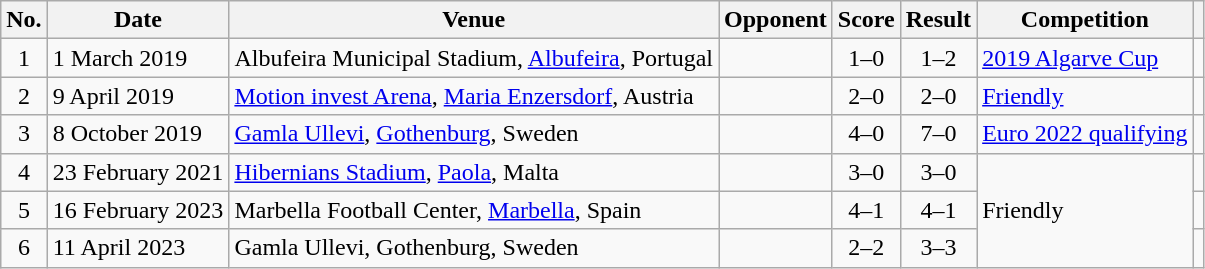<table class="wikitable sortable">
<tr>
<th scope="col">No.</th>
<th scope="col">Date</th>
<th scope="col">Venue</th>
<th scope="col">Opponent</th>
<th scope="col">Score</th>
<th scope="col">Result</th>
<th scope="col">Competition</th>
<th scope="col"></th>
</tr>
<tr>
<td align="center">1</td>
<td>1 March 2019</td>
<td>Albufeira Municipal Stadium, <a href='#'>Albufeira</a>, Portugal</td>
<td></td>
<td align="center">1–0</td>
<td align="center">1–2</td>
<td><a href='#'>2019 Algarve Cup</a></td>
<td></td>
</tr>
<tr>
<td align="center">2</td>
<td>9 April 2019</td>
<td><a href='#'>Motion invest Arena</a>, <a href='#'>Maria Enzersdorf</a>, Austria</td>
<td></td>
<td align="center">2–0</td>
<td align="center">2–0</td>
<td><a href='#'>Friendly</a></td>
<td></td>
</tr>
<tr>
<td align="center">3</td>
<td>8 October 2019</td>
<td><a href='#'>Gamla Ullevi</a>, <a href='#'>Gothenburg</a>, Sweden</td>
<td></td>
<td align="center">4–0</td>
<td align="center">7–0</td>
<td><a href='#'>Euro 2022 qualifying</a></td>
<td></td>
</tr>
<tr>
<td align="center">4</td>
<td>23 February 2021</td>
<td><a href='#'>Hibernians Stadium</a>, <a href='#'>Paola</a>, Malta</td>
<td></td>
<td align="center">3–0</td>
<td align="center">3–0</td>
<td rowspan=3>Friendly</td>
<td></td>
</tr>
<tr>
<td align="center">5</td>
<td>16 February 2023</td>
<td>Marbella Football Center, <a href='#'>Marbella</a>, Spain</td>
<td></td>
<td align="center">4–1</td>
<td align="center">4–1</td>
<td></td>
</tr>
<tr>
<td align="center">6</td>
<td>11 April 2023</td>
<td>Gamla Ullevi, Gothenburg, Sweden</td>
<td></td>
<td align="center">2–2</td>
<td align="center">3–3</td>
<td></td>
</tr>
</table>
